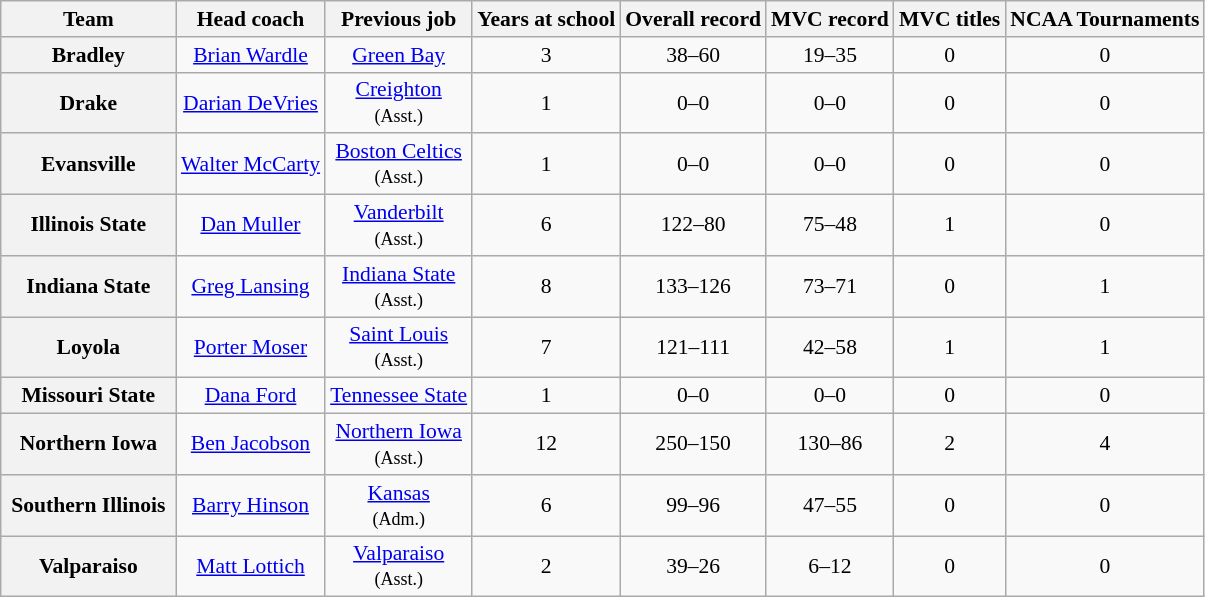<table class="wikitable sortable" style="text-align: center;font-size:90%;">
<tr>
<th width="110">Team</th>
<th>Head coach</th>
<th>Previous job</th>
<th>Years at school</th>
<th>Overall record</th>
<th>MVC record</th>
<th>MVC titles</th>
<th>NCAA Tournaments</th>
</tr>
<tr>
<th style=>Bradley</th>
<td><a href='#'>Brian Wardle</a></td>
<td><a href='#'>Green Bay</a></td>
<td>3</td>
<td>38–60</td>
<td>19–35</td>
<td>0</td>
<td>0</td>
</tr>
<tr>
<th style=>Drake</th>
<td><a href='#'>Darian DeVries</a></td>
<td><a href='#'>Creighton</a><br><small>(Asst.)</small></td>
<td>1</td>
<td>0–0</td>
<td>0–0</td>
<td>0</td>
<td>0</td>
</tr>
<tr>
<th style=>Evansville</th>
<td><a href='#'>Walter McCarty</a></td>
<td><a href='#'>Boston Celtics</a><br><small>(Asst.)</small></td>
<td>1</td>
<td>0–0</td>
<td>0–0</td>
<td>0</td>
<td>0</td>
</tr>
<tr>
<th style=>Illinois State</th>
<td><a href='#'>Dan Muller</a></td>
<td><a href='#'>Vanderbilt</a><br><small>(Asst.)</small></td>
<td>6</td>
<td>122–80</td>
<td>75–48</td>
<td>1</td>
<td>0</td>
</tr>
<tr>
<th style=>Indiana State</th>
<td><a href='#'>Greg Lansing</a></td>
<td><a href='#'>Indiana State</a><br><small>(Asst.)</small></td>
<td>8</td>
<td>133–126</td>
<td>73–71</td>
<td>0</td>
<td>1</td>
</tr>
<tr>
<th style=>Loyola</th>
<td><a href='#'>Porter Moser</a></td>
<td><a href='#'>Saint Louis</a><br><small>(Asst.)</small></td>
<td>7</td>
<td>121–111</td>
<td>42–58</td>
<td>1</td>
<td>1</td>
</tr>
<tr>
<th style=>Missouri State</th>
<td><a href='#'>Dana Ford</a></td>
<td><a href='#'>Tennessee State</a></td>
<td>1</td>
<td>0–0</td>
<td>0–0</td>
<td>0</td>
<td>0</td>
</tr>
<tr>
<th style=>Northern Iowa</th>
<td><a href='#'>Ben Jacobson</a></td>
<td><a href='#'>Northern Iowa</a><br><small>(Asst.)</small></td>
<td>12</td>
<td>250–150</td>
<td>130–86</td>
<td>2</td>
<td>4</td>
</tr>
<tr>
<th style=>Southern Illinois</th>
<td><a href='#'>Barry Hinson</a></td>
<td><a href='#'>Kansas</a><br><small>(Adm.)</small></td>
<td>6</td>
<td>99–96</td>
<td>47–55</td>
<td>0</td>
<td>0</td>
</tr>
<tr>
<th style=>Valparaiso</th>
<td><a href='#'>Matt Lottich</a></td>
<td><a href='#'>Valparaiso</a><br><small>(Asst.)</small></td>
<td>2</td>
<td>39–26</td>
<td>6–12</td>
<td>0</td>
<td>0</td>
</tr>
</table>
